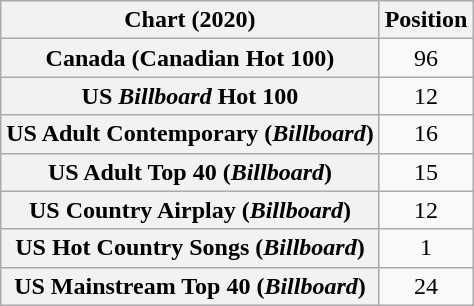<table class="wikitable sortable plainrowheaders" style="text-align:center">
<tr>
<th scope="col">Chart (2020)</th>
<th scope="col">Position</th>
</tr>
<tr>
<th scope="row">Canada (Canadian Hot 100)</th>
<td>96</td>
</tr>
<tr>
<th scope="row">US <em>Billboard</em> Hot 100</th>
<td>12</td>
</tr>
<tr>
<th scope="row">US Adult Contemporary (<em>Billboard</em>)</th>
<td>16</td>
</tr>
<tr>
<th scope="row">US Adult Top 40 (<em>Billboard</em>)</th>
<td>15</td>
</tr>
<tr>
<th scope="row">US Country Airplay (<em>Billboard</em>)</th>
<td>12</td>
</tr>
<tr>
<th scope="row">US Hot Country Songs (<em>Billboard</em>)</th>
<td>1</td>
</tr>
<tr>
<th scope="row">US Mainstream Top 40 (<em>Billboard</em>)</th>
<td>24</td>
</tr>
</table>
